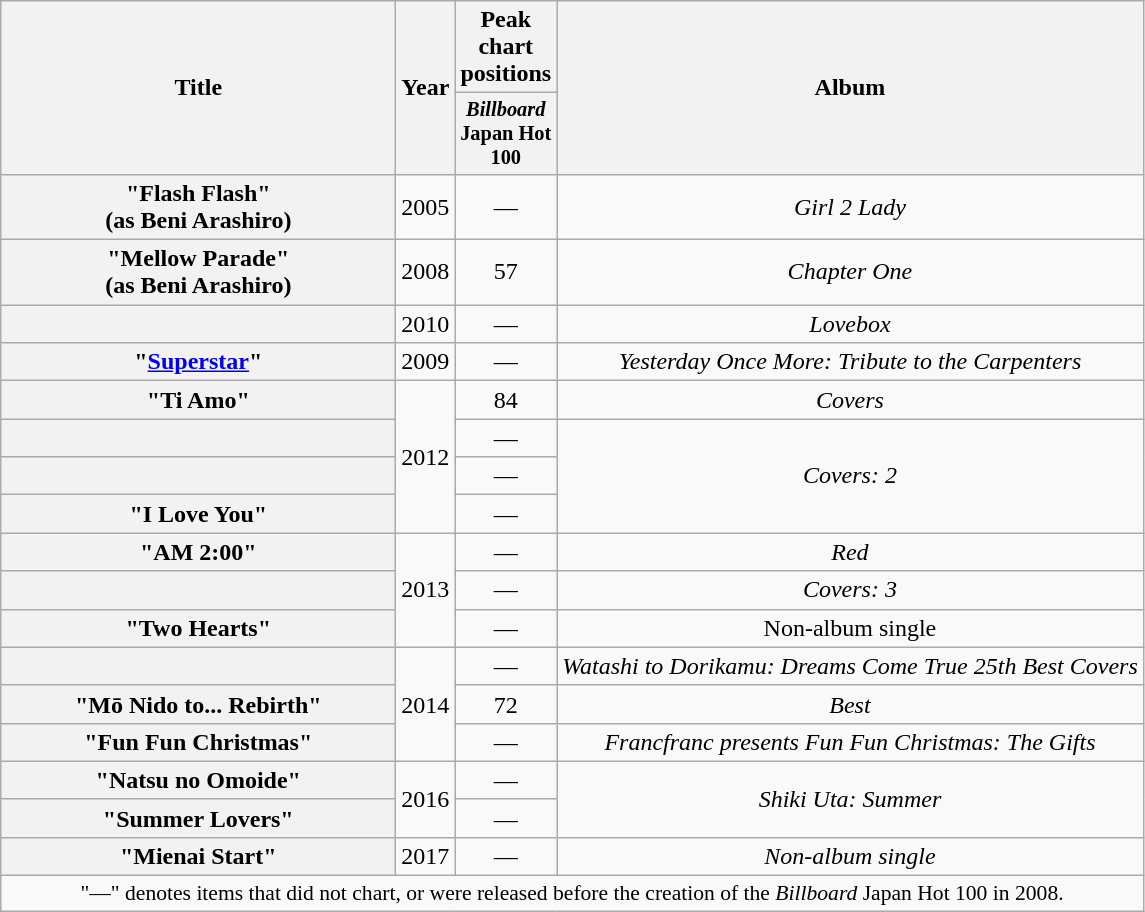<table class="wikitable plainrowheaders" style="text-align:center;">
<tr>
<th scope="col" rowspan="2" style="width:16em;">Title</th>
<th scope="col" rowspan="2">Year</th>
<th scope="col" colspan="1">Peak chart positions</th>
<th scope="col" rowspan="2">Album</th>
</tr>
<tr>
<th style="width:3em;font-size:85%"><em>Billboard</em> Japan Hot 100<br></th>
</tr>
<tr>
<th scope="row">"Flash Flash"<br><span>(as Beni Arashiro)</span></th>
<td>2005</td>
<td>—</td>
<td><em>Girl 2 Lady</em></td>
</tr>
<tr>
<th scope="row">"Mellow Parade"<br><span>(as Beni Arashiro)</span></th>
<td>2008</td>
<td>57</td>
<td><em>Chapter One</em></td>
</tr>
<tr>
<th scope="row"></th>
<td>2010</td>
<td>—</td>
<td><em>Lovebox</em></td>
</tr>
<tr>
<th scope="row">"<a href='#'>Superstar</a>"</th>
<td>2009</td>
<td>—</td>
<td><em>Yesterday Once More: Tribute to the Carpenters</em></td>
</tr>
<tr>
<th scope="row">"Ti Amo"</th>
<td rowspan="4">2012</td>
<td>84</td>
<td><em>Covers</em></td>
</tr>
<tr>
<th scope="row"></th>
<td>—</td>
<td rowspan="3"><em>Covers: 2</em></td>
</tr>
<tr>
<th scope="row"></th>
<td>—</td>
</tr>
<tr>
<th scope="row">"I Love You"</th>
<td>—</td>
</tr>
<tr>
<th scope="row">"AM 2:00"</th>
<td rowspan="3">2013</td>
<td>—</td>
<td><em>Red</em></td>
</tr>
<tr>
<th scope="row"></th>
<td>—</td>
<td><em>Covers: 3</em></td>
</tr>
<tr>
<th scope="row">"Two Hearts"</th>
<td>—</td>
<td>Non-album single</td>
</tr>
<tr>
<th scope="row"></th>
<td rowspan="3">2014</td>
<td>—</td>
<td><em>Watashi to Dorikamu: Dreams Come True 25th Best Covers</em></td>
</tr>
<tr>
<th scope="row">"Mō Nido to...  Rebirth"</th>
<td>72</td>
<td><em>Best</em></td>
</tr>
<tr>
<th scope="row">"Fun Fun Christmas"</th>
<td>—</td>
<td><em>Francfranc presents Fun Fun Christmas: The Gifts</em></td>
</tr>
<tr>
<th scope="row">"Natsu no Omoide"</th>
<td rowspan="2">2016</td>
<td>—</td>
<td rowspan="2"><em>Shiki Uta: Summer</em></td>
</tr>
<tr>
<th scope="row">"Summer Lovers"</th>
<td>—</td>
</tr>
<tr>
<th scope="row">"Mienai Start"</th>
<td>2017</td>
<td>—</td>
<td><em>Non-album single</em></td>
</tr>
<tr>
<td colspan="12" align="center" style="font-size:90%;">"—" denotes items that did not chart, or were released before the creation of the <em>Billboard</em> Japan Hot 100 in 2008.</td>
</tr>
</table>
